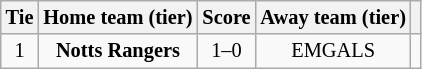<table class="wikitable" style="text-align:center; font-size:85%">
<tr>
<th>Tie</th>
<th>Home team (tier)</th>
<th>Score</th>
<th>Away team (tier)</th>
<th></th>
</tr>
<tr>
<td align="center">1</td>
<td><strong>Notts Rangers</strong></td>
<td align="center">1–0</td>
<td>EMGALS</td>
<td></td>
</tr>
</table>
